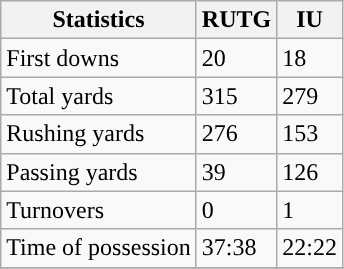<table class="wikitable">
<tr>
<th>Statistics</th>
<th>RUTG</th>
<th>IU</th>
</tr>
<tr>
<td>First downs</td>
<td>20</td>
<td>18</td>
</tr>
<tr>
<td>Total yards</td>
<td>315</td>
<td>279</td>
</tr>
<tr>
<td>Rushing yards</td>
<td>276</td>
<td>153</td>
</tr>
<tr>
<td>Passing yards</td>
<td>39</td>
<td>126</td>
</tr>
<tr>
<td>Turnovers</td>
<td>0</td>
<td>1</td>
</tr>
<tr>
<td>Time of possession</td>
<td>37:38</td>
<td>22:22</td>
</tr>
<tr>
</tr>
</table>
